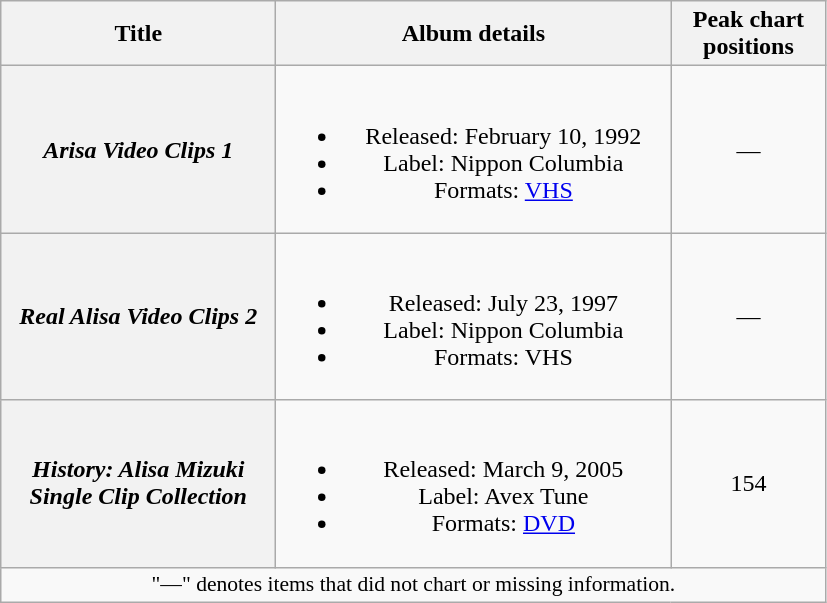<table class="wikitable plainrowheaders" style="text-align:center;" border="1">
<tr>
<th scope="col" style="width:11em;">Title</th>
<th scope="col" style="width:16em;">Album details</th>
<th scope="col" style="width:6em;">Peak chart <br>positions<br></th>
</tr>
<tr>
<th scope="row"><em>Arisa Video Clips 1</em></th>
<td><br><ul><li>Released: February 10, 1992</li><li>Label: Nippon Columbia</li><li>Formats: <a href='#'>VHS</a></li></ul></td>
<td>—</td>
</tr>
<tr>
<th scope="row"><em>Real Alisa Video Clips 2</em></th>
<td><br><ul><li>Released: July 23, 1997</li><li>Label: Nippon Columbia</li><li>Formats: VHS</li></ul></td>
<td>—</td>
</tr>
<tr>
<th scope="row"><em>History: Alisa Mizuki Single Clip Collection</em></th>
<td><br><ul><li>Released: March 9, 2005</li><li>Label: Avex Tune</li><li>Formats: <a href='#'>DVD</a></li></ul></td>
<td>154</td>
</tr>
<tr>
<td align="center" colspan="3" style="font-size:90%">"—" denotes items that did not chart or missing information.</td>
</tr>
</table>
